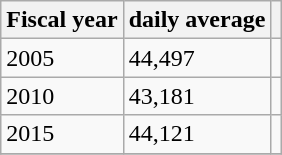<table class="wikitable">
<tr>
<th>Fiscal year</th>
<th>daily average</th>
<th></th>
</tr>
<tr>
<td>2005</td>
<td>44,497</td>
<td></td>
</tr>
<tr>
<td>2010</td>
<td>43,181</td>
<td></td>
</tr>
<tr>
<td>2015</td>
<td>44,121</td>
<td></td>
</tr>
<tr>
</tr>
</table>
